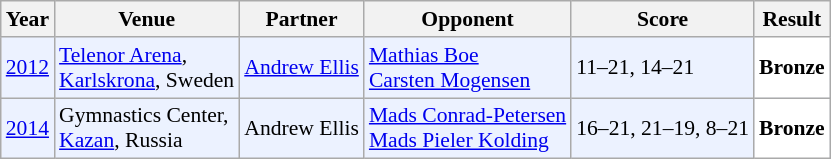<table class="sortable wikitable" style="font-size: 90%;">
<tr>
<th>Year</th>
<th>Venue</th>
<th>Partner</th>
<th>Opponent</th>
<th>Score</th>
<th>Result</th>
</tr>
<tr style="background:#ECF2FF">
<td align="center"><a href='#'>2012</a></td>
<td align="left"><a href='#'>Telenor Arena</a>,<br><a href='#'>Karlskrona</a>, Sweden</td>
<td align="left"> <a href='#'>Andrew Ellis</a></td>
<td align="left"> <a href='#'>Mathias Boe</a> <br>  <a href='#'>Carsten Mogensen</a></td>
<td align="left">11–21, 14–21</td>
<td style="text-align:left; background:white"> <strong>Bronze</strong></td>
</tr>
<tr style="background:#ECF2FF">
<td align="center"><a href='#'>2014</a></td>
<td align="left">Gymnastics Center,<br><a href='#'>Kazan</a>, Russia</td>
<td align="left"> Andrew Ellis</td>
<td align="left"> <a href='#'>Mads Conrad-Petersen</a><br> <a href='#'>Mads Pieler Kolding</a></td>
<td align="left">16–21, 21–19, 8–21</td>
<td style="text-align:left; background:white"> <strong>Bronze</strong></td>
</tr>
</table>
